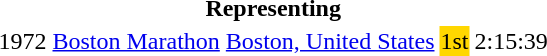<table>
<tr>
<th colspan="5">Representing </th>
</tr>
<tr>
<td>1972</td>
<td><a href='#'>Boston Marathon</a></td>
<td><a href='#'>Boston, United States</a></td>
<td bgcolor="gold">1st</td>
<td>2:15:39</td>
</tr>
</table>
